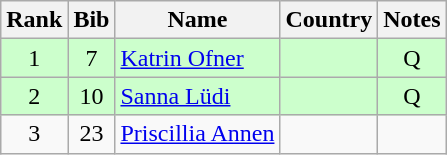<table class="wikitable" style="text-align:center;">
<tr>
<th>Rank</th>
<th>Bib</th>
<th>Name</th>
<th>Country</th>
<th>Notes</th>
</tr>
<tr bgcolor=ccffcc>
<td>1</td>
<td>7</td>
<td align=left><a href='#'>Katrin Ofner</a></td>
<td align="left"></td>
<td>Q</td>
</tr>
<tr bgcolor=ccffcc>
<td>2</td>
<td>10</td>
<td align=left><a href='#'>Sanna Lüdi</a></td>
<td align="left"></td>
<td>Q</td>
</tr>
<tr>
<td>3</td>
<td>23</td>
<td align=left><a href='#'>Priscillia Annen</a></td>
<td align="left"></td>
<td></td>
</tr>
</table>
